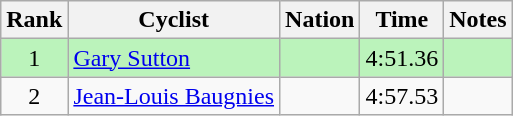<table class="wikitable sortable" style=text-align:center>
<tr>
<th>Rank</th>
<th>Cyclist</th>
<th>Nation</th>
<th>Time</th>
<th>Notes</th>
</tr>
<tr bgcolor=bbf3bb>
<td>1</td>
<td align=left data=sort-value="Sutton, Gary"><a href='#'>Gary Sutton</a></td>
<td align=left></td>
<td>4:51.36</td>
<td></td>
</tr>
<tr>
<td>2</td>
<td align=left data=sort-value="Baugnies, Jean-Louis"><a href='#'>Jean-Louis Baugnies</a></td>
<td align=left></td>
<td>4:57.53</td>
<td></td>
</tr>
</table>
